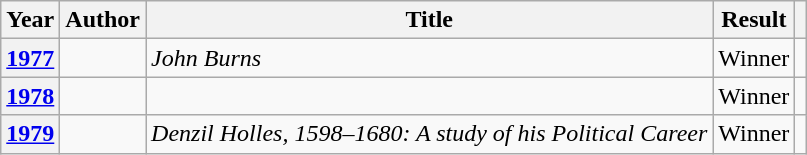<table class="wikitable sortable mw-collapsible">
<tr>
<th scope=col>Year</th>
<th scope=col>Author</th>
<th scope=col>Title</th>
<th scope=col>Result</th>
<th scope=col class="unsortable"></th>
</tr>
<tr>
<th scope="row"><a href='#'>1977</a></th>
<td></td>
<td><em>John Burns</em></td>
<td>Winner</td>
<td></td>
</tr>
<tr>
<th scope="row"><a href='#'>1978</a></th>
<td></td>
<td><em></em></td>
<td>Winner</td>
<td></td>
</tr>
<tr>
<th scope="row"><a href='#'>1979</a></th>
<td></td>
<td><em>Denzil Holles, 1598–1680: A study of his Political Career</em></td>
<td>Winner</td>
<td></td>
</tr>
</table>
